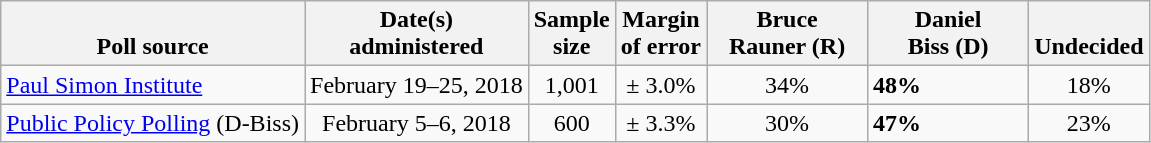<table class="wikitable">
<tr valign=bottom>
<th>Poll source</th>
<th>Date(s)<br>administered</th>
<th>Sample<br>size</th>
<th>Margin<br>of error</th>
<th style="width:100px;">Bruce<br>Rauner (R)</th>
<th style="width:100px;">Daniel<br>Biss (D)</th>
<th>Undecided</th>
</tr>
<tr>
<td><a href='#'>Paul Simon Institute</a></td>
<td align=center>February 19–25, 2018</td>
<td align=center>1,001</td>
<td align=center>± 3.0%</td>
<td align=center>34%</td>
<td><strong>48%</strong></td>
<td align=center>18%</td>
</tr>
<tr>
<td><a href='#'>Public Policy Polling</a> (D-Biss)</td>
<td align=center>February 5–6, 2018</td>
<td align=center>600</td>
<td align=center>± 3.3%</td>
<td align=center>30%</td>
<td><strong>47%</strong></td>
<td align=center>23%</td>
</tr>
</table>
